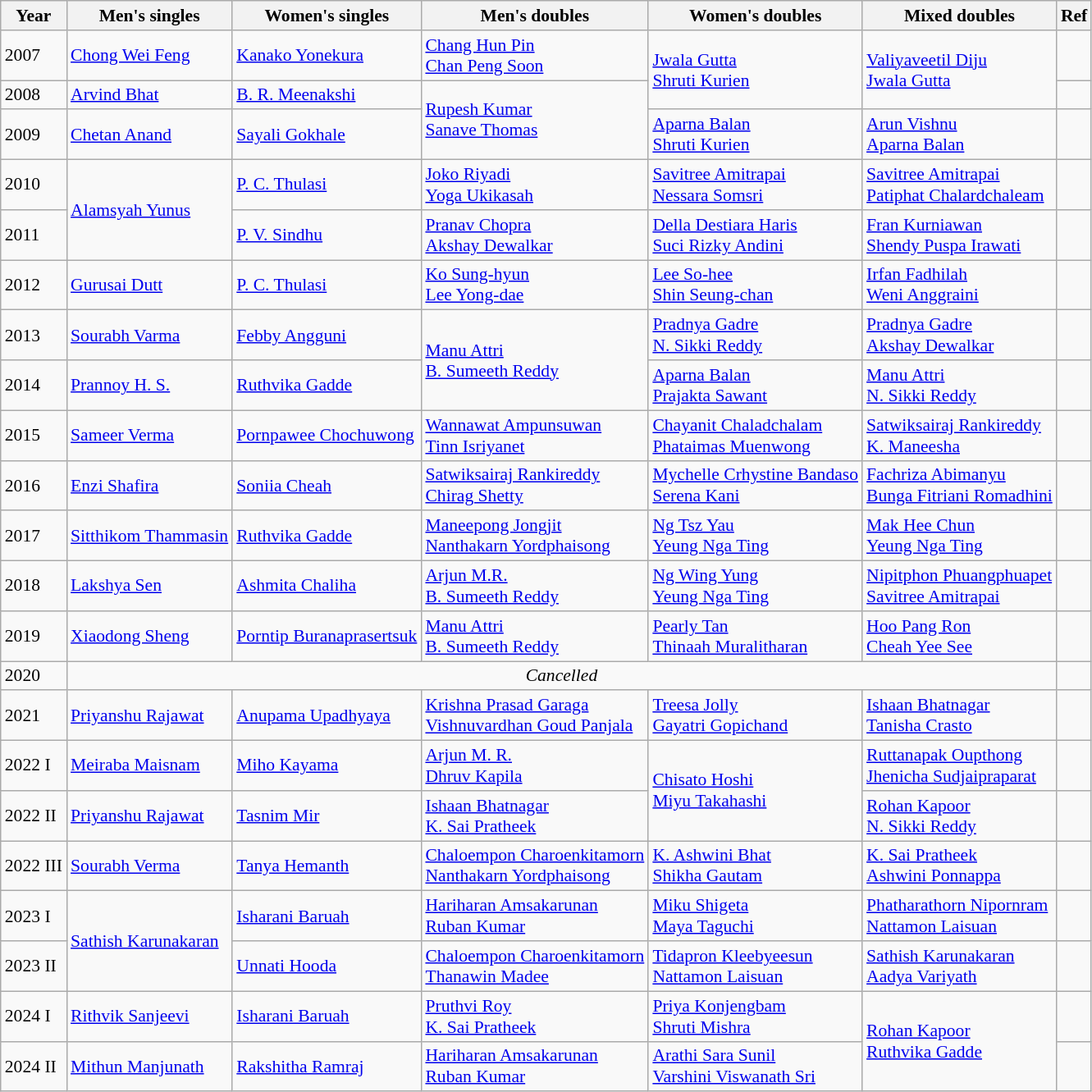<table class=wikitable style="font-size:90%;">
<tr>
<th>Year</th>
<th>Men's singles</th>
<th>Women's singles</th>
<th>Men's doubles</th>
<th>Women's doubles</th>
<th>Mixed doubles</th>
<th>Ref</th>
</tr>
<tr>
<td>2007</td>
<td> <a href='#'>Chong Wei Feng</a></td>
<td> <a href='#'>Kanako Yonekura</a></td>
<td> <a href='#'>Chang Hun Pin</a><br> <a href='#'>Chan Peng Soon</a></td>
<td rowspan=2> <a href='#'>Jwala Gutta</a><br> <a href='#'>Shruti Kurien</a></td>
<td rowspan=2> <a href='#'>Valiyaveetil Diju</a><br> <a href='#'>Jwala Gutta</a></td>
<td></td>
</tr>
<tr>
<td>2008</td>
<td> <a href='#'>Arvind Bhat</a></td>
<td> <a href='#'>B. R. Meenakshi</a></td>
<td rowspan=2> <a href='#'>Rupesh Kumar</a><br> <a href='#'>Sanave Thomas</a></td>
<td></td>
</tr>
<tr>
<td>2009</td>
<td> <a href='#'>Chetan Anand</a></td>
<td> <a href='#'>Sayali Gokhale</a></td>
<td> <a href='#'>Aparna Balan</a><br> <a href='#'>Shruti Kurien</a></td>
<td> <a href='#'>Arun Vishnu</a><br> <a href='#'>Aparna Balan</a></td>
<td></td>
</tr>
<tr>
<td>2010</td>
<td rowspan=2> <a href='#'>Alamsyah Yunus</a></td>
<td> <a href='#'>P. C. Thulasi</a></td>
<td> <a href='#'>Joko Riyadi</a><br> <a href='#'>Yoga Ukikasah</a></td>
<td> <a href='#'>Savitree Amitrapai</a><br> <a href='#'>Nessara Somsri</a></td>
<td> <a href='#'>Savitree Amitrapai</a><br> <a href='#'>Patiphat Chalardchaleam</a></td>
<td></td>
</tr>
<tr>
<td>2011</td>
<td> <a href='#'>P. V. Sindhu</a></td>
<td> <a href='#'>Pranav Chopra</a><br> <a href='#'>Akshay Dewalkar</a></td>
<td> <a href='#'>Della Destiara Haris</a><br> <a href='#'>Suci Rizky Andini</a></td>
<td> <a href='#'>Fran Kurniawan</a><br> <a href='#'>Shendy Puspa Irawati</a></td>
<td></td>
</tr>
<tr>
<td>2012</td>
<td> <a href='#'>Gurusai Dutt</a></td>
<td> <a href='#'>P. C. Thulasi</a></td>
<td> <a href='#'>Ko Sung-hyun</a><br> <a href='#'>Lee Yong-dae</a></td>
<td> <a href='#'>Lee So-hee</a><br> <a href='#'>Shin Seung-chan</a></td>
<td> <a href='#'>Irfan Fadhilah</a><br> <a href='#'>Weni Anggraini</a></td>
<td></td>
</tr>
<tr>
<td>2013</td>
<td> <a href='#'>Sourabh Varma</a></td>
<td> <a href='#'>Febby Angguni</a></td>
<td rowspan=2> <a href='#'>Manu Attri</a><br> <a href='#'>B. Sumeeth Reddy</a></td>
<td> <a href='#'>Pradnya Gadre</a><br> <a href='#'>N. Sikki Reddy</a></td>
<td> <a href='#'>Pradnya Gadre</a><br> <a href='#'>Akshay Dewalkar</a></td>
<td></td>
</tr>
<tr>
<td>2014</td>
<td> <a href='#'>Prannoy H. S.</a></td>
<td> <a href='#'>Ruthvika Gadde</a></td>
<td> <a href='#'>Aparna Balan</a><br> <a href='#'>Prajakta Sawant</a></td>
<td> <a href='#'>Manu Attri</a><br> <a href='#'>N. Sikki Reddy</a></td>
<td></td>
</tr>
<tr>
<td>2015</td>
<td> <a href='#'>Sameer Verma</a></td>
<td> <a href='#'>Pornpawee Chochuwong</a></td>
<td> <a href='#'>Wannawat Ampunsuwan</a><br> <a href='#'>Tinn Isriyanet</a></td>
<td> <a href='#'>Chayanit Chaladchalam</a><br> <a href='#'>Phataimas Muenwong</a></td>
<td> <a href='#'>Satwiksairaj Rankireddy</a><br> <a href='#'>K. Maneesha</a></td>
<td></td>
</tr>
<tr>
<td>2016</td>
<td> <a href='#'>Enzi Shafira</a></td>
<td> <a href='#'>Soniia Cheah</a></td>
<td> <a href='#'>Satwiksairaj Rankireddy</a><br> <a href='#'>Chirag Shetty</a></td>
<td> <a href='#'>Mychelle Crhystine Bandaso</a><br> <a href='#'>Serena Kani</a></td>
<td> <a href='#'>Fachriza Abimanyu</a><br> <a href='#'>Bunga Fitriani Romadhini</a></td>
<td></td>
</tr>
<tr>
<td>2017</td>
<td> <a href='#'>Sitthikom Thammasin</a></td>
<td> <a href='#'>Ruthvika Gadde</a></td>
<td> <a href='#'>Maneepong Jongjit</a><br> <a href='#'>Nanthakarn Yordphaisong</a></td>
<td> <a href='#'>Ng Tsz Yau</a><br> <a href='#'>Yeung Nga Ting</a></td>
<td> <a href='#'>Mak Hee Chun</a><br> <a href='#'>Yeung Nga Ting</a></td>
<td></td>
</tr>
<tr>
<td>2018</td>
<td> <a href='#'>Lakshya Sen</a></td>
<td> <a href='#'>Ashmita Chaliha</a></td>
<td> <a href='#'>Arjun M.R.</a><br> <a href='#'>B. Sumeeth Reddy</a></td>
<td> <a href='#'>Ng Wing Yung</a><br> <a href='#'>Yeung Nga Ting</a></td>
<td> <a href='#'>Nipitphon Phuangphuapet</a><br> <a href='#'>Savitree Amitrapai</a></td>
<td></td>
</tr>
<tr>
<td>2019</td>
<td> <a href='#'>Xiaodong Sheng</a></td>
<td> <a href='#'>Porntip Buranaprasertsuk</a></td>
<td> <a href='#'>Manu Attri</a><br> <a href='#'>B. Sumeeth Reddy</a></td>
<td> <a href='#'>Pearly Tan</a><br> <a href='#'>Thinaah Muralitharan</a></td>
<td> <a href='#'>Hoo Pang Ron</a><br> <a href='#'>Cheah Yee See</a></td>
<td></td>
</tr>
<tr>
<td>2020</td>
<td colspan="5" align="center"><em>Cancelled</em></td>
<td></td>
</tr>
<tr>
<td>2021</td>
<td> <a href='#'>Priyanshu Rajawat</a></td>
<td> <a href='#'>Anupama Upadhyaya</a></td>
<td> <a href='#'>Krishna Prasad Garaga</a><br> <a href='#'>Vishnuvardhan Goud Panjala</a></td>
<td> <a href='#'>Treesa Jolly</a><br> <a href='#'>Gayatri Gopichand</a></td>
<td> <a href='#'>Ishaan Bhatnagar</a><br> <a href='#'>Tanisha Crasto</a></td>
<td></td>
</tr>
<tr>
<td>2022 I</td>
<td> <a href='#'>Meiraba Maisnam</a></td>
<td> <a href='#'>Miho Kayama</a></td>
<td> <a href='#'>Arjun M. R.</a><br> <a href='#'>Dhruv Kapila</a></td>
<td rowspan=2> <a href='#'>Chisato Hoshi</a><br> <a href='#'>Miyu Takahashi</a></td>
<td> <a href='#'>Ruttanapak Oupthong</a><br> <a href='#'>Jhenicha Sudjaipraparat</a></td>
<td></td>
</tr>
<tr>
<td>2022 II</td>
<td> <a href='#'>Priyanshu Rajawat</a></td>
<td> <a href='#'>Tasnim Mir</a></td>
<td> <a href='#'>Ishaan Bhatnagar</a><br> <a href='#'>K. Sai Pratheek</a></td>
<td> <a href='#'>Rohan Kapoor</a><br> <a href='#'>N. Sikki Reddy</a></td>
<td></td>
</tr>
<tr>
<td>2022 III</td>
<td> <a href='#'>Sourabh Verma</a></td>
<td> <a href='#'>Tanya Hemanth</a></td>
<td> <a href='#'>Chaloempon Charoenkitamorn</a><br> <a href='#'>Nanthakarn Yordphaisong</a></td>
<td> <a href='#'>K. Ashwini Bhat</a><br> <a href='#'>Shikha Gautam</a></td>
<td> <a href='#'>K. Sai Pratheek</a><br> <a href='#'>Ashwini Ponnappa</a></td>
<td></td>
</tr>
<tr>
<td>2023 I</td>
<td rowspan="2"> <a href='#'>Sathish Karunakaran</a></td>
<td> <a href='#'>Isharani Baruah</a></td>
<td> <a href='#'>Hariharan Amsakarunan</a><br> <a href='#'>Ruban Kumar</a></td>
<td> <a href='#'>Miku Shigeta</a><br> <a href='#'>Maya Taguchi</a></td>
<td> <a href='#'>Phatharathorn Nipornram</a><br> <a href='#'>Nattamon Laisuan</a></td>
<td></td>
</tr>
<tr>
<td>2023 II</td>
<td> <a href='#'>Unnati Hooda</a></td>
<td> <a href='#'>Chaloempon Charoenkitamorn</a><br> <a href='#'>Thanawin Madee</a></td>
<td> <a href='#'>Tidapron Kleebyeesun</a><br> <a href='#'>Nattamon Laisuan</a></td>
<td> <a href='#'>Sathish Karunakaran</a><br> <a href='#'>Aadya Variyath</a></td>
<td></td>
</tr>
<tr>
<td>2024 I</td>
<td> <a href='#'>Rithvik Sanjeevi</a></td>
<td> <a href='#'>Isharani Baruah</a></td>
<td> <a href='#'>Pruthvi Roy</a><br> <a href='#'>K. Sai Pratheek</a></td>
<td> <a href='#'>Priya Konjengbam</a><br> <a href='#'>Shruti Mishra</a></td>
<td rowspan="2"> <a href='#'>Rohan Kapoor</a><br> <a href='#'>Ruthvika Gadde</a></td>
<td></td>
</tr>
<tr>
<td>2024 II</td>
<td> <a href='#'>Mithun Manjunath</a></td>
<td> <a href='#'>Rakshitha Ramraj</a></td>
<td> <a href='#'>Hariharan Amsakarunan</a><br> <a href='#'>Ruban Kumar</a></td>
<td> <a href='#'>Arathi Sara Sunil</a><br> <a href='#'>Varshini Viswanath Sri</a></td>
<td></td>
</tr>
</table>
